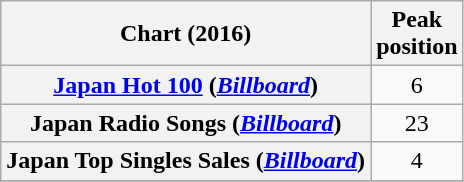<table class="wikitable plainrowheaders">
<tr>
<th>Chart (2016)</th>
<th>Peak<br>position</th>
</tr>
<tr>
<th scope="row"><a href='#'>Japan Hot 100</a> (<em><a href='#'>Billboard</a></em>)</th>
<td style="text-align:center;">6</td>
</tr>
<tr>
<th scope="row">Japan Radio Songs (<em><a href='#'>Billboard</a></em>)</th>
<td style="text-align:center;">23</td>
</tr>
<tr>
<th scope="row">Japan Top Singles Sales (<em><a href='#'>Billboard</a></em>)</th>
<td style="text-align:center;">4</td>
</tr>
<tr>
</tr>
</table>
